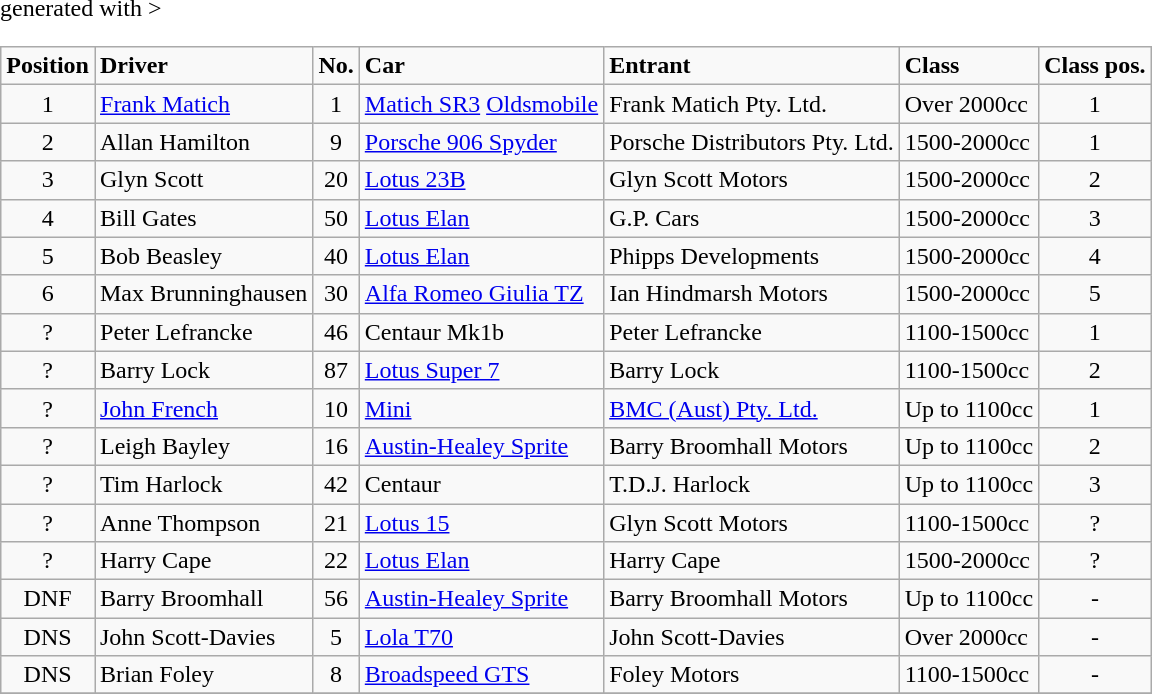<table class="wikitable" <hiddentext>generated with >
<tr style="font-weight:bold">
<td align="center">Position</td>
<td>Driver</td>
<td align="center">No.</td>
<td>Car</td>
<td>Entrant</td>
<td>Class</td>
<td>Class pos.</td>
</tr>
<tr>
<td align="center">1</td>
<td><a href='#'>Frank Matich</a></td>
<td align="center">1</td>
<td><a href='#'>Matich SR3</a> <a href='#'>Oldsmobile</a></td>
<td>Frank Matich Pty. Ltd.</td>
<td>Over 2000cc</td>
<td align="center">1</td>
</tr>
<tr>
<td height="14" align="center">2</td>
<td>Allan Hamilton</td>
<td align="center">9</td>
<td><a href='#'>Porsche 906 Spyder</a></td>
<td>Porsche Distributors Pty. Ltd.</td>
<td>1500-2000cc</td>
<td align="center">1</td>
</tr>
<tr>
<td align="center">3</td>
<td>Glyn Scott</td>
<td align="center">20</td>
<td><a href='#'>Lotus 23B</a></td>
<td>Glyn Scott Motors</td>
<td>1500-2000cc</td>
<td align="center">2</td>
</tr>
<tr>
<td align="center">4</td>
<td>Bill Gates</td>
<td align="center">50</td>
<td><a href='#'>Lotus Elan</a></td>
<td>G.P. Cars</td>
<td>1500-2000cc</td>
<td align="center">3</td>
</tr>
<tr>
<td align="center">5</td>
<td>Bob Beasley</td>
<td align="center">40</td>
<td><a href='#'>Lotus Elan</a></td>
<td>Phipps Developments</td>
<td>1500-2000cc</td>
<td align="center">4</td>
</tr>
<tr>
<td align="center">6</td>
<td>Max Brunninghausen</td>
<td align="center">30</td>
<td><a href='#'>Alfa Romeo Giulia TZ</a></td>
<td>Ian Hindmarsh Motors</td>
<td>1500-2000cc</td>
<td align="center">5</td>
</tr>
<tr>
<td align="center">?</td>
<td>Peter Lefrancke</td>
<td align="center">46</td>
<td>Centaur Mk1b</td>
<td>Peter Lefrancke</td>
<td>1100-1500cc</td>
<td align="center">1</td>
</tr>
<tr>
<td align="center">?</td>
<td>Barry Lock</td>
<td align="center">87</td>
<td><a href='#'>Lotus Super 7</a></td>
<td>Barry Lock</td>
<td>1100-1500cc</td>
<td align="center">2</td>
</tr>
<tr>
<td align="center">?</td>
<td><a href='#'>John French</a></td>
<td align="center">10</td>
<td><a href='#'>Mini</a></td>
<td><a href='#'>BMC (Aust) Pty. Ltd.</a></td>
<td>Up to 1100cc</td>
<td align="center">1</td>
</tr>
<tr>
<td align="center">?</td>
<td>Leigh Bayley</td>
<td align="center">16</td>
<td><a href='#'>Austin-Healey Sprite</a></td>
<td>Barry Broomhall Motors</td>
<td>Up to 1100cc</td>
<td align="center">2</td>
</tr>
<tr>
<td align="center">?</td>
<td>Tim Harlock</td>
<td align="center">42</td>
<td>Centaur</td>
<td>T.D.J. Harlock</td>
<td>Up to 1100cc</td>
<td align="center">3</td>
</tr>
<tr>
<td align="center">?</td>
<td>Anne Thompson</td>
<td align="center">21</td>
<td><a href='#'>Lotus 15</a></td>
<td>Glyn Scott Motors</td>
<td>1100-1500cc</td>
<td align="center">?</td>
</tr>
<tr>
<td align="center">?</td>
<td>Harry Cape</td>
<td align="center">22</td>
<td><a href='#'>Lotus Elan</a></td>
<td>Harry Cape</td>
<td>1500-2000cc</td>
<td align="center">?</td>
</tr>
<tr>
<td align="center">DNF</td>
<td>Barry Broomhall</td>
<td align="center">56</td>
<td><a href='#'>Austin-Healey Sprite</a></td>
<td>Barry Broomhall Motors</td>
<td>Up to 1100cc</td>
<td align="center">-</td>
</tr>
<tr>
<td align="center">DNS</td>
<td>John Scott-Davies</td>
<td align="center">5</td>
<td><a href='#'>Lola T70</a></td>
<td>John Scott-Davies</td>
<td>Over 2000cc</td>
<td align="center">-</td>
</tr>
<tr>
<td align="center">DNS</td>
<td>Brian Foley</td>
<td align="center">8</td>
<td><a href='#'>Broadspeed GTS</a></td>
<td>Foley Motors</td>
<td>1100-1500cc</td>
<td align="center">-</td>
</tr>
<tr>
</tr>
</table>
